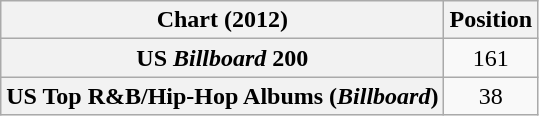<table class="wikitable sortable plainrowheaders" style="text-align:center">
<tr>
<th scope="col">Chart (2012)</th>
<th scope="col">Position</th>
</tr>
<tr>
<th scope="row">US <em>Billboard</em> 200</th>
<td>161</td>
</tr>
<tr>
<th scope="row">US Top R&B/Hip-Hop Albums (<em>Billboard</em>)</th>
<td>38</td>
</tr>
</table>
